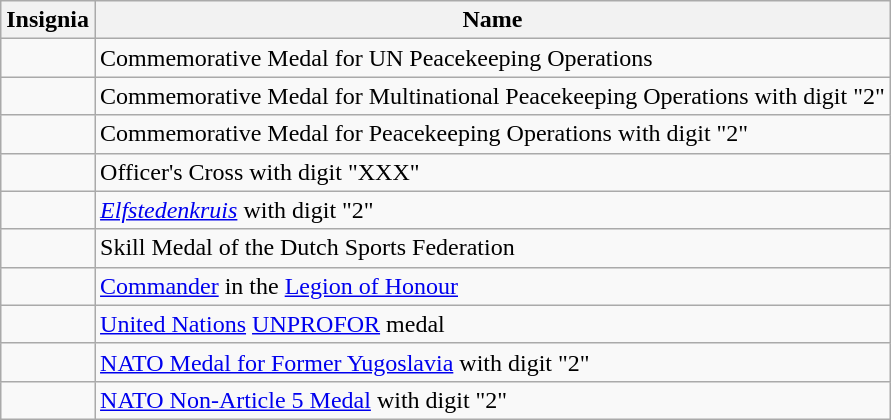<table class="wikitable">
<tr>
<th>Insignia</th>
<th>Name</th>
</tr>
<tr>
<td></td>
<td>Commemorative Medal for UN Peacekeeping Operations</td>
</tr>
<tr>
<td></td>
<td>Commemorative Medal for Multinational Peacekeeping Operations with digit "2"</td>
</tr>
<tr>
<td></td>
<td>Commemorative Medal for Peacekeeping Operations with digit "2"</td>
</tr>
<tr>
<td></td>
<td>Officer's Cross with digit "XXX"</td>
</tr>
<tr>
<td></td>
<td><a href='#'><em>Elfstedenkruis</em></a> with digit "2"</td>
</tr>
<tr>
<td></td>
<td>Skill Medal of the Dutch Sports Federation</td>
</tr>
<tr>
<td></td>
<td><a href='#'>Commander</a> in the <a href='#'>Legion of Honour</a></td>
</tr>
<tr>
<td></td>
<td><a href='#'>United Nations</a> <a href='#'>UNPROFOR</a> medal</td>
</tr>
<tr>
<td></td>
<td><a href='#'>NATO Medal for Former Yugoslavia</a> with digit "2"</td>
</tr>
<tr>
<td></td>
<td><a href='#'>NATO Non-Article 5 Medal</a> with digit "2"</td>
</tr>
</table>
